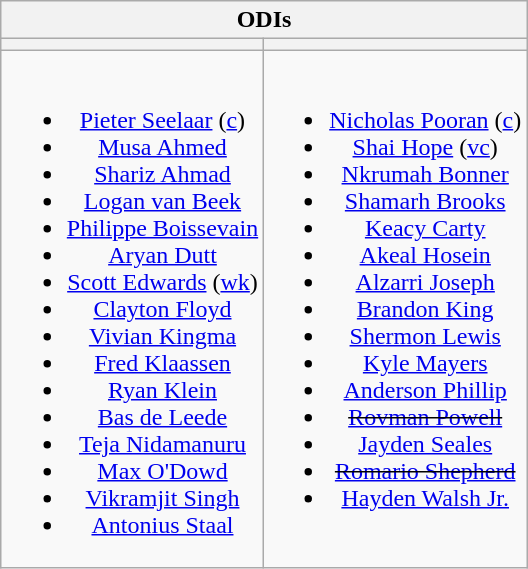<table class="wikitable" style="text-align:center; margin:auto">
<tr>
<th colspan=2>ODIs</th>
</tr>
<tr>
<th></th>
<th></th>
</tr>
<tr style="vertical-align:top">
<td><br><ul><li><a href='#'>Pieter Seelaar</a> (<a href='#'>c</a>)</li><li><a href='#'>Musa Ahmed</a></li><li><a href='#'>Shariz Ahmad</a></li><li><a href='#'>Logan van Beek</a></li><li><a href='#'>Philippe Boissevain</a></li><li><a href='#'>Aryan Dutt</a></li><li><a href='#'>Scott Edwards</a> (<a href='#'>wk</a>)</li><li><a href='#'>Clayton Floyd</a></li><li><a href='#'>Vivian Kingma</a></li><li><a href='#'>Fred Klaassen</a></li><li><a href='#'>Ryan Klein</a></li><li><a href='#'>Bas de Leede</a></li><li><a href='#'>Teja Nidamanuru</a></li><li><a href='#'>Max O'Dowd</a></li><li><a href='#'>Vikramjit Singh</a></li><li><a href='#'>Antonius Staal</a></li></ul></td>
<td><br><ul><li><a href='#'>Nicholas Pooran</a> (<a href='#'>c</a>)</li><li><a href='#'>Shai Hope</a> (<a href='#'>vc</a>)</li><li><a href='#'>Nkrumah Bonner</a></li><li><a href='#'>Shamarh Brooks</a></li><li><a href='#'>Keacy Carty</a></li><li><a href='#'>Akeal Hosein</a></li><li><a href='#'>Alzarri Joseph</a></li><li><a href='#'>Brandon King</a></li><li><a href='#'>Shermon Lewis</a></li><li><a href='#'>Kyle Mayers</a></li><li><a href='#'>Anderson Phillip</a></li><li><s><a href='#'>Rovman Powell</a></s></li><li><a href='#'>Jayden Seales</a></li><li><s><a href='#'>Romario Shepherd</a></s></li><li><a href='#'>Hayden Walsh Jr.</a></li></ul></td>
</tr>
</table>
